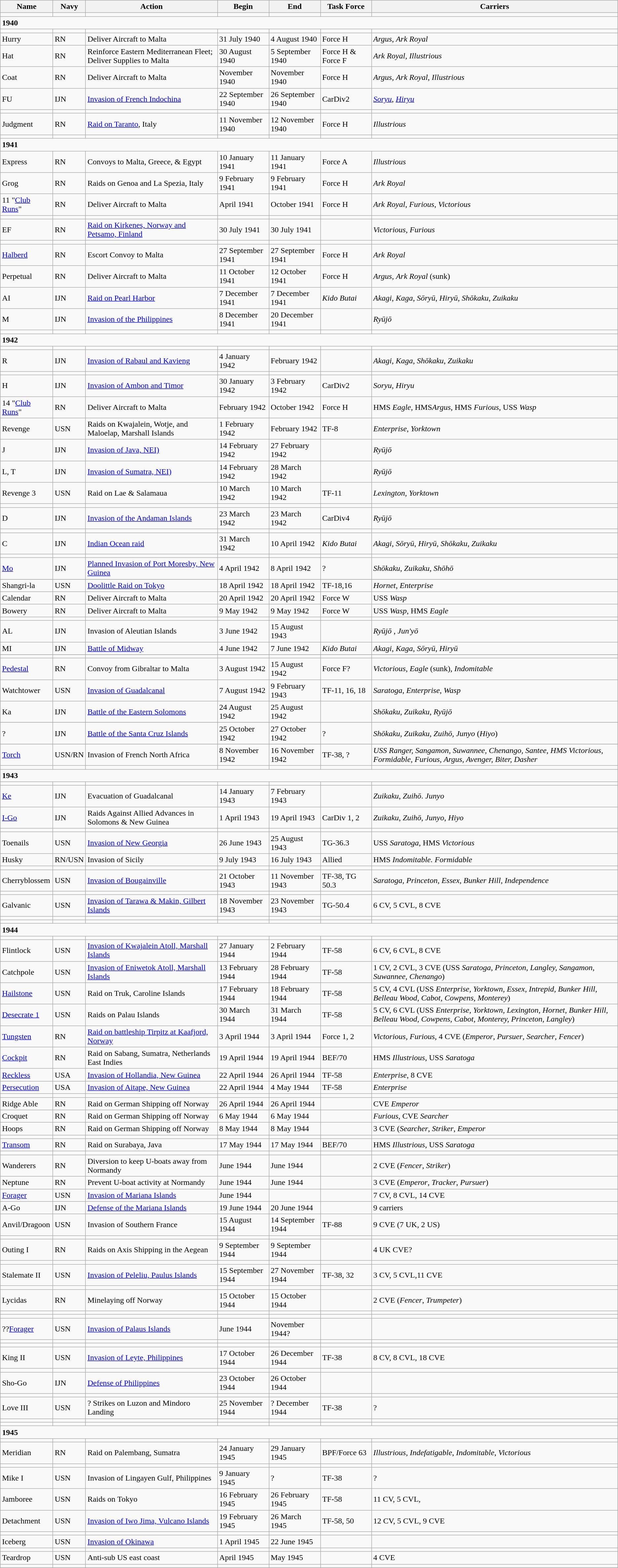<table class="wikitable sortable">
<tr>
<th scope="col">Name</th>
<th scope="col">Navy</th>
<th scope="col">Action</th>
<th scope="col" data-sort-type="date">Begin</th>
<th scope="col" data-sort-type="date">End</th>
<th scope="col">Task Force</th>
<th scope="col">Carriers</th>
</tr>
<tr>
<td></td>
<td></td>
<td></td>
<td></td>
<td></td>
<td></td>
<td></td>
</tr>
<tr id="1940">
<td colspan="7"><strong>1940</strong></td>
</tr>
<tr>
<td></td>
<td></td>
<td></td>
<td></td>
<td></td>
<td></td>
<td></td>
</tr>
<tr>
<td>Hurry</td>
<td>RN</td>
<td>Deliver Aircraft to Malta</td>
<td>31 July 1940</td>
<td>4 August 1940</td>
<td>Force H</td>
<td><em>Argus</em>, <em>Ark Royal</em></td>
</tr>
<tr>
<td>Hat</td>
<td>RN</td>
<td>Reinforce Eastern Mediterranean Fleet; Deliver Supplies to Malta</td>
<td>30 August 1940</td>
<td>5 September 1940</td>
<td>Force H & Force F</td>
<td><em>Ark Royal</em>, <em>Illustrious</em></td>
</tr>
<tr>
<td>Coat</td>
<td>RN</td>
<td>Deliver Aircraft to Malta</td>
<td data-sort-value="1 November 1940">November 1940</td>
<td data-sort-value="1 November 1940">November 1940</td>
<td>Force H</td>
<td><em> Argus</em>, <em>Ark Royal</em>, <em>Illustrious</em></td>
</tr>
<tr>
<td>FU</td>
<td>IJN</td>
<td><a href='#'>Invasion of French Indochina</a></td>
<td>22 September 1940</td>
<td>26 September 1940</td>
<td>CarDiv2</td>
<td><em><a href='#'>Soryu</a></em>, <em><a href='#'>Hiryu</a></em></td>
</tr>
<tr>
<td></td>
<td></td>
<td></td>
<td></td>
<td></td>
<td></td>
<td></td>
</tr>
<tr>
<td>Judgment</td>
<td>RN</td>
<td><a href='#'>Raid on Taranto</a>, Italy</td>
<td>11 November 1940</td>
<td>12 November 1940</td>
<td>Force H</td>
<td><em>Illustrious</em></td>
</tr>
<tr>
<td></td>
<td></td>
<td></td>
<td></td>
<td></td>
<td></td>
<td></td>
</tr>
<tr id="1941">
<td colspan="7"><strong>1941</strong></td>
</tr>
<tr>
<td>Express</td>
<td>RN</td>
<td>Convoys to Malta, Greece, & Egypt</td>
<td>10 January 1941</td>
<td>11 January 1941</td>
<td>Force A</td>
<td><em>Illustrious</em></td>
</tr>
<tr>
<td>Grog</td>
<td>RN</td>
<td>Raids on Genoa and La Spezia, Italy</td>
<td>9 February 1941</td>
<td>9 February 1941</td>
<td>Force H</td>
<td><em>Ark Royal</em></td>
</tr>
<tr>
<td>11 "<a href='#'>Club Runs</a>"</td>
<td>RN</td>
<td>Deliver Aircraft to Malta</td>
<td data-sort-value="1 April 1941">April 1941</td>
<td data-sort-value="1 October 1941">October 1941</td>
<td>Force H</td>
<td><em>Ark Royal</em>, <em>Furious</em>, <em>Victorious</em></td>
</tr>
<tr>
<td></td>
<td></td>
<td></td>
<td></td>
<td></td>
<td></td>
<td></td>
</tr>
<tr>
<td>EF</td>
<td>RN</td>
<td><a href='#'>Raid on Kirkenes, Norway and Petsamo, Finland</a></td>
<td>30 July 1941</td>
<td>30 July 1941</td>
<td></td>
<td><em>Victorious</em>, <em>Furious</em></td>
</tr>
<tr>
<td></td>
<td></td>
<td></td>
<td></td>
<td></td>
<td></td>
<td></td>
</tr>
<tr>
<td><a href='#'>Halberd</a></td>
<td>RN</td>
<td>Escort Convoy to Malta</td>
<td>27 September 1941</td>
<td>27 September 1941</td>
<td>Force H</td>
<td><em>Ark Royal</em></td>
</tr>
<tr>
<td>Perpetual</td>
<td>RN</td>
<td>Deliver Aircraft to Malta</td>
<td>11 October 1941</td>
<td>12 October 1941</td>
<td>Force H</td>
<td><em>Argus</em>, <em>Ark Royal</em> (sunk)</td>
</tr>
<tr>
<td>AI</td>
<td>IJN</td>
<td><a href='#'>Raid on Pearl Harbor</a></td>
<td>7 December 1941</td>
<td>7 December 1941</td>
<td><em>Kido Butai</em></td>
<td><em>Akagi</em>, <em>Kaga</em>, <em>Sōryū</em>, <em>Hiryū</em>, <em>Shōkaku</em>, <em>Zuikaku</em></td>
</tr>
<tr>
<td>M</td>
<td>IJN</td>
<td><a href='#'>Invasion of the Philippines</a></td>
<td>8 December 1941</td>
<td>20 December 1941</td>
<td></td>
<td><em>Ryūjō</em></td>
</tr>
<tr>
<td></td>
<td></td>
<td></td>
<td></td>
<td></td>
<td></td>
<td></td>
</tr>
<tr id="1942">
<td colspan="7"><strong>1942</strong></td>
</tr>
<tr>
<td></td>
<td></td>
<td></td>
<td></td>
<td></td>
<td></td>
<td></td>
</tr>
<tr>
<td>R</td>
<td>IJN</td>
<td><a href='#'>Invasion of Rabaul and Kavieng</a></td>
<td>4 January 1942</td>
<td data-sort-value="1 February 1942">February 1942</td>
<td></td>
<td><em>Akagi</em>, <em>Kaga</em>, <em>Shōkaku</em>, <em>Zuikaku</em></td>
</tr>
<tr>
<td></td>
<td></td>
<td></td>
<td></td>
<td></td>
<td></td>
<td></td>
</tr>
<tr>
<td>H</td>
<td>IJN</td>
<td><a href='#'>Invasion of Ambon and Timor</a></td>
<td>30 January 1942</td>
<td>3 February 1942</td>
<td>CarDiv2</td>
<td><em>Soryu</em>, <em>Hiryu</em></td>
</tr>
<tr>
<td>14 "<a href='#'>Club Runs</a>"</td>
<td>RN</td>
<td>Deliver Aircraft to Malta</td>
<td data-sort-value="1 February 1942">February 1942</td>
<td data-sort-value="1 October 1942">October 1942</td>
<td>Force H</td>
<td>HMS <em>Eagle</em>, HMS<em>Argus</em>, HMS <em>Furious</em>, USS <em>Wasp</em></td>
</tr>
<tr>
<td>Revenge</td>
<td>USN</td>
<td>Raids on Kwajalein, Wotje, and Maloelap, Marshall Islands</td>
<td>1 February 1942</td>
<td data-sort-value="1 February 1942">February 1942</td>
<td>TF-8</td>
<td><em>Enterprise</em>, <em>Yorktown</em></td>
</tr>
<tr>
<td>J</td>
<td>IJN</td>
<td><a href='#'>Invasion of Java, NEI)</a></td>
<td>14 February 1942</td>
<td>27 February 1942</td>
<td></td>
<td><em>Ryūjō</em></td>
</tr>
<tr>
<td>L, T</td>
<td>IJN</td>
<td><a href='#'>Invasion of Sumatra, NEI)</a></td>
<td>14 February 1942</td>
<td>28 March 1942</td>
<td></td>
<td><em>Ryūjō</em></td>
</tr>
<tr>
<td>Revenge 3</td>
<td>USN</td>
<td>Raid on Lae & Salamaua</td>
<td>10 March 1942</td>
<td>10 March 1942</td>
<td>TF-11</td>
<td><em>Lexington</em>, <em>Yorktown</em></td>
</tr>
<tr>
<td></td>
<td></td>
<td></td>
<td></td>
<td></td>
<td></td>
<td></td>
</tr>
<tr>
<td>D</td>
<td>IJN</td>
<td><a href='#'>Invasion of the Andaman Islands</a></td>
<td>23 March 1942</td>
<td>23 March 1942</td>
<td>CarDiv4</td>
<td><em>Ryūjō</em></td>
</tr>
<tr>
<td></td>
<td></td>
<td></td>
<td></td>
<td></td>
<td></td>
<td></td>
</tr>
<tr>
<td>C</td>
<td>IJN</td>
<td><a href='#'>Indian Ocean raid</a></td>
<td>31 March 1942</td>
<td>10 April 1942</td>
<td><em>Kido Butai</em></td>
<td><em>Akagi</em>, <em>Sōryū</em>, <em>Hiryū</em>, <em>Shōkaku</em>, <em>Zuikaku</em></td>
</tr>
<tr>
<td></td>
<td></td>
<td></td>
<td></td>
<td></td>
<td></td>
<td></td>
</tr>
<tr>
<td><a href='#'>Mo</a></td>
<td>IJN</td>
<td><a href='#'>Planned Invasion of Port Moresby, New Guinea</a></td>
<td>4 April 1942</td>
<td>8 April 1942</td>
<td>?</td>
<td><em>Shōkaku</em>, <em>Zuikaku</em>, <em>Shōhō </em></td>
</tr>
<tr>
</tr>
<tr - ||USN || >
</tr>
<tr>
<td>Shangri-la</td>
<td>USN</td>
<td><a href='#'>Doolittle Raid on Tokyo</a></td>
<td>18 April 1942</td>
<td>18 April 1942</td>
<td>TF-18,16</td>
<td><em>Hornet</em>, <em>Enterprise</em></td>
</tr>
<tr>
<td>Calendar</td>
<td>RN</td>
<td>Deliver Aircraft to Malta</td>
<td>20 April 1942</td>
<td>20 April 1942</td>
<td>Force W</td>
<td>USS <em>Wasp</em></td>
</tr>
<tr>
<td>Bowery</td>
<td>RN</td>
<td>Deliver Aircraft to Malta</td>
<td>9 May 1942</td>
<td>9 May 1942</td>
<td>Force W</td>
<td>USS <em>Wasp</em>, HMS <em>Eagle</em></td>
</tr>
<tr>
<td></td>
<td></td>
<td></td>
<td></td>
<td></td>
<td></td>
<td></td>
</tr>
<tr>
<td>AL</td>
<td>IJN</td>
<td>Invasion of Aleutian Islands</td>
<td>3 June 1942</td>
<td>15 August 1943</td>
<td></td>
<td><em>Ryūjō </em>, <em>Jun'yō </em></td>
</tr>
<tr>
<td>MI</td>
<td>IJN</td>
<td><a href='#'>Battle of Midway</a></td>
<td>4 June 1942</td>
<td>7 June 1942</td>
<td><em>Kido Butai</em></td>
<td><em>Akagi</em>, <em>Kaga</em>, <em>Sōryū</em>, <em>Hiryū</em></td>
</tr>
<tr>
</tr>
<tr - ||USN ||>
</tr>
<tr>
<td></td>
<td></td>
<td></td>
<td></td>
<td></td>
<td></td>
<td></td>
</tr>
<tr>
<td><a href='#'>Pedestal</a></td>
<td>RN</td>
<td>Convoy from Gibraltar to Malta</td>
<td>3 August 1942</td>
<td>15 August 1942</td>
<td>Force F?</td>
<td><em>Victorious</em>, <em>Eagle</em> (sunk), <em>Indomitable</em></td>
</tr>
<tr>
<td>Watchtower</td>
<td>USN</td>
<td><a href='#'>Invasion of Guadalcanal</a></td>
<td>7 August 1942</td>
<td>9 February 1943</td>
<td>TF-11, 16, 18</td>
<td><em>Saratoga</em>, <em>Enterprise</em>, <em>Wasp</em></td>
</tr>
<tr>
<td>Ka</td>
<td>IJN</td>
<td><a href='#'>Battle of the Eastern Solomons</a></td>
<td>24 August 1942</td>
<td>25 August 1942</td>
<td></td>
<td><em>Shōkaku</em>, <em>Zuikaku</em>, <em>Ryūjō</em></td>
</tr>
<tr>
</tr>
<tr - ||USN ||>
</tr>
<tr>
<td>?</td>
<td>IJN</td>
<td><a href='#'>Battle of the Santa Cruz Islands</a></td>
<td>25 October 1942</td>
<td>27 October 1942</td>
<td>?</td>
<td><em>Shōkaku</em>, <em>Zuikaku</em>, <em>Zuihō, Junyo </em> (<em>Hiyo</em>)</td>
</tr>
<tr>
</tr>
<tr - ||USN ||>
</tr>
<tr>
<td><a href='#'>Torch</a></td>
<td>USN/RN</td>
<td>Invasion of French North Africa</td>
<td>8 November 1942</td>
<td>16 November 1942</td>
<td>TF-38, ?</td>
<td><em>USS Ranger, Sangamon, Suwannee, Chenango, Santee, HMS Victorious, Formidable, Furious, Argus, Avenger, Biter, Dasher</em></td>
</tr>
<tr>
<td></td>
<td></td>
<td></td>
<td></td>
<td></td>
<td></td>
<td></td>
</tr>
<tr id="1943">
<td colspan="7"><strong>1943</strong></td>
</tr>
<tr>
<td></td>
<td></td>
<td></td>
<td></td>
<td></td>
<td></td>
<td></td>
</tr>
<tr>
<td><a href='#'>Ke</a></td>
<td>IJN</td>
<td>Evacuation of Guadalcanal</td>
<td>14 January 1943</td>
<td>7 February 1943</td>
<td></td>
<td><em>Zuikaku</em>, <em>Zuihō</em>. <em>Junyo</em></td>
</tr>
<tr>
<td><a href='#'>I-Go</a></td>
<td>IJN</td>
<td>Raids Against Allied Advances in Solomons & New Guinea</td>
<td>1 April 1943</td>
<td>19 April 1943</td>
<td>CarDiv 1, 2</td>
<td><em>Zuikaku</em>, <em>Zuihō</em>, <em>Junyo</em>, <em>Hiyo</em></td>
</tr>
<tr>
<td></td>
<td></td>
<td></td>
<td></td>
<td></td>
<td></td>
<td></td>
</tr>
<tr>
<td>Toenails</td>
<td>USN</td>
<td><a href='#'>Invasion of New Georgia</a></td>
<td>26 June 1943</td>
<td>25 August 1943</td>
<td>TG-36.3</td>
<td>USS <em>Saratoga</em>, HMS <em>Victorious</em></td>
</tr>
<tr>
<td>Husky</td>
<td>RN/USN</td>
<td>Invasion of Sicily</td>
<td>9 July 1943</td>
<td>16 July 1943</td>
<td>Allied</td>
<td>HMS <em>Indomitable. Formidable</em></td>
</tr>
<tr>
<td></td>
<td></td>
<td></td>
<td></td>
<td></td>
<td></td>
<td></td>
</tr>
<tr>
<td>Cherryblossem</td>
<td>USN</td>
<td><a href='#'>Invasion of Bougainville</a></td>
<td>21 October 1943</td>
<td>11 November 1943</td>
<td>TF-38, TG 50.3</td>
<td><em>Saratoga, Princeton, Essex, Bunker Hill, Independence</em></td>
</tr>
<tr>
<td></td>
<td></td>
<td></td>
<td></td>
<td></td>
<td></td>
<td></td>
</tr>
<tr>
<td>Galvanic</td>
<td>USN</td>
<td><a href='#'>Invasion of Tarawa & Makin, Gilbert Islands</a></td>
<td>18 November 1943</td>
<td>23 November 1943</td>
<td>TG-50.4</td>
<td>6 CV, 5 CVL, 8 CVE</td>
</tr>
<tr>
<td></td>
<td></td>
<td></td>
<td></td>
<td></td>
<td></td>
<td></td>
</tr>
<tr>
<td></td>
<td></td>
<td></td>
<td></td>
<td></td>
<td></td>
<td></td>
</tr>
<tr id="1944">
<td colspan="7"><strong>1944</strong></td>
</tr>
<tr>
<td></td>
<td></td>
<td></td>
<td></td>
<td></td>
<td></td>
<td></td>
</tr>
<tr>
<td>Flintlock</td>
<td>USN</td>
<td><a href='#'>Invasion of Kwajalein Atoll, Marshall Islands</a></td>
<td>27 January 1944</td>
<td>2 February 1944</td>
<td>TF-58</td>
<td>6 CV, 6 CVL, 8 CVE</td>
</tr>
<tr>
<td>Catchpole</td>
<td>USN</td>
<td><a href='#'>Invasion of Eniwetok Atoll, Marshall Islands</a></td>
<td>13 February 1944</td>
<td>28 February 1944</td>
<td>TF-58</td>
<td>1 CV, 2 CVL, 3 CVE (USS <em>Saratoga</em>, <em>Princeton, Langley, Sangamon, Suwannee, Chenango</em>)</td>
</tr>
<tr>
<td><a href='#'>Hailstone</a></td>
<td>USN</td>
<td>Raid on Truk, Caroline Islands</td>
<td>17 February 1944</td>
<td>18 February 1944</td>
<td>TF-58</td>
<td>5 CV, 4 CVL (USS <em>Enterprise, Yorktown, Essex, Intrepid, Bunker Hill, Belleau Wood, Cabot, Cowpens, Monterey</em>)</td>
</tr>
<tr>
<td><a href='#'>Desecrate 1</a></td>
<td>USN</td>
<td>Raids on Palau Islands</td>
<td>30 March 1944</td>
<td>31 March 1944</td>
<td>TF-58</td>
<td>5 CV, 6 CVL (USS <em>Enterprise, Yorktown, Lexington, Hornet, Bunker Hill, Belleau Wood, Cowpens, Cabot, Monterey, Princeton, Langley</em>)</td>
</tr>
<tr>
<td><a href='#'>Tungsten</a></td>
<td>RN</td>
<td><a href='#'>Raid on battleship Tirpitz at Kaafjord, Norway</a></td>
<td>3 April 1944</td>
<td>3 April 1944</td>
<td>Force 1, 2</td>
<td><em>Victorious</em>, <em>Furious</em>, 4 CVE (<em>Emperor</em>, <em>Pursuer</em>, <em>Searcher</em>, <em>Fencer</em>)</td>
</tr>
<tr>
<td><a href='#'>Cockpit</a></td>
<td>RN</td>
<td>Raid on Sabang, Sumatra, Netherlands East Indies</td>
<td>19 April 1944</td>
<td>19 April 1944</td>
<td>BEF/70</td>
<td>HMS <em>Illustrious</em>, USS <em>Saratoga</em></td>
</tr>
<tr>
<td><a href='#'>Reckless</a></td>
<td>USA</td>
<td><a href='#'>Invasion of Hollandia, New Guinea</a></td>
<td>22 April 1944</td>
<td>26 April 1944</td>
<td>TF-58</td>
<td><em>Enterprise</em>, 8 CVE</td>
</tr>
<tr>
<td><a href='#'>Persecution</a></td>
<td>USA</td>
<td><a href='#'>Invasion of Aitape, New Guinea</a></td>
<td>22 April 1944</td>
<td>4 May 1944</td>
<td>TF-58</td>
<td><em>Enterprise</em></td>
</tr>
<tr>
<td></td>
<td></td>
<td></td>
<td></td>
<td></td>
<td></td>
<td></td>
</tr>
<tr>
<td>Ridge Able</td>
<td>RN</td>
<td>Raid on German Shipping off Norway</td>
<td>26 April 1944</td>
<td>26 April 1944</td>
<td></td>
<td>CVE <em>Emperor</em></td>
</tr>
<tr>
<td>Croquet</td>
<td>RN</td>
<td>Raid on German Shipping off Norway</td>
<td>6 May 1944</td>
<td>6 May 1944</td>
<td></td>
<td><em>Furious</em>, CVE <em>Searcher</em></td>
</tr>
<tr>
<td>Hoops</td>
<td>RN</td>
<td>Raid on German Shipping off Norway</td>
<td>8 May 1944</td>
<td>8 May 1944</td>
<td></td>
<td>3 CVE (<em>Searcher</em>, <em>Striker</em>, <em>Emperor</em></td>
</tr>
<tr>
<td></td>
<td></td>
<td></td>
<td></td>
<td></td>
<td></td>
<td></td>
</tr>
<tr>
<td><a href='#'>Transom</a></td>
<td>RN</td>
<td>Raid on Surabaya, Java</td>
<td>17 May 1944</td>
<td>17 May 1944</td>
<td>BEF/70</td>
<td>HMS <em>Illustrious</em>, USS <em>Saratoga</em></td>
</tr>
<tr>
<td></td>
<td></td>
<td></td>
<td></td>
<td></td>
<td></td>
<td></td>
</tr>
<tr>
<td>Wanderers</td>
<td>RN</td>
<td>Diversion to keep U-boats away from Normandy</td>
<td data-sort-value="1 June 1944">June 1944</td>
<td data-sort-value="1 June 1944">June 1944</td>
<td></td>
<td>2 CVE (<em>Fencer</em>, <em>Striker</em>)</td>
</tr>
<tr>
<td>Neptune</td>
<td>RN</td>
<td>Prevent U-boat activity at Normandy</td>
<td data-sort-value="1 June 1944">June 1944</td>
<td data-sort-value="1 June 1944">June 1944</td>
<td></td>
<td>3 CVE (<em>Emperor</em>, <em>Tracker</em>, <em>Pursuer</em>)</td>
</tr>
<tr>
<td><a href='#'>Forager</a></td>
<td>USN</td>
<td><a href='#'>Invasion of Mariana Islands</a></td>
<td data-sort-value="1 June 1944">June 1944</td>
<td></td>
<td></td>
<td>7 CV, 8 CVL, 14 CVE</td>
</tr>
<tr>
<td>A-Go</td>
<td>IJN</td>
<td><a href='#'>Defense of the Mariana Islands</a></td>
<td>19 June 1944</td>
<td>20 June 1944</td>
<td></td>
<td>9 carriers</td>
</tr>
<tr>
<td>Anvil/Dragoon</td>
<td>USN</td>
<td>Invasion of Southern France</td>
<td>15 August 1944</td>
<td>14 September 1944</td>
<td>TF-88</td>
<td>9 CVE (7 UK, 2 US)</td>
</tr>
<tr>
<td></td>
<td></td>
<td></td>
<td></td>
<td></td>
<td></td>
<td></td>
</tr>
<tr>
<td>Outing I</td>
<td>RN</td>
<td>Raids on Axis Shipping in the Aegean</td>
<td>9 September 1944</td>
<td>9 September 1944</td>
<td></td>
<td>4 UK CVE?</td>
</tr>
<tr>
<td></td>
<td></td>
<td></td>
<td></td>
<td></td>
<td></td>
<td></td>
</tr>
<tr>
<td>Stalemate II</td>
<td>USN</td>
<td><a href='#'>Invasion of Peleliu, Paulus Islands</a></td>
<td>15 September 1944</td>
<td>27 November 1944</td>
<td>TF-38, 32</td>
<td>3 CV, 5 CVL,11 CVE</td>
</tr>
<tr>
<td></td>
<td></td>
<td></td>
<td></td>
<td></td>
<td></td>
<td></td>
</tr>
<tr>
<td>Lycidas</td>
<td>RN</td>
<td>Minelaying off Norway</td>
<td>15 October 1944</td>
<td>15 October 1944</td>
<td></td>
<td>2 CVE (<em>Fencer</em>, <em>Trumpeter</em>)</td>
</tr>
<tr>
<td></td>
<td></td>
<td></td>
<td></td>
<td></td>
<td></td>
<td></td>
</tr>
<tr>
<td></td>
<td></td>
<td></td>
<td></td>
<td></td>
<td></td>
<td></td>
</tr>
<tr>
<td>??<a href='#'>Forager</a></td>
<td>USN</td>
<td><a href='#'>Invasion of Palaus Islands</a></td>
<td data-sort-value="1 June 1944">June 1944</td>
<td data-sort-value="1 November 1944">November 1944?</td>
<td></td>
<td></td>
</tr>
<tr>
<td></td>
<td></td>
<td></td>
<td></td>
<td></td>
<td></td>
<td></td>
</tr>
<tr>
<td></td>
<td></td>
<td></td>
<td></td>
<td></td>
<td></td>
<td></td>
</tr>
<tr>
<td>King II</td>
<td>USN</td>
<td><a href='#'>Invasion of Leyte, Philippines</a></td>
<td>17 October 1944</td>
<td>26 December 1944</td>
<td>TF-38</td>
<td>8 CV, 8 CVL, 18 CVE</td>
</tr>
<tr>
<td></td>
<td></td>
<td></td>
<td></td>
<td></td>
<td></td>
<td></td>
</tr>
<tr>
<td>Sho-Go</td>
<td>IJN</td>
<td><a href='#'>Defense of Philippines</a></td>
<td>23 October 1944</td>
<td>26 October 1944</td>
<td></td>
<td></td>
</tr>
<tr>
<td></td>
<td></td>
<td></td>
<td></td>
<td></td>
<td></td>
<td></td>
</tr>
<tr>
<td>Love III</td>
<td>USN</td>
<td>? Strikes on Luzon and Mindoro Landing</td>
<td>25 November 1944</td>
<td data-sort-value="1 December 1944">? December 1944</td>
<td>TF-38</td>
<td>?</td>
</tr>
<tr>
<td></td>
<td></td>
<td></td>
<td></td>
<td></td>
<td></td>
<td></td>
</tr>
<tr>
<td></td>
<td></td>
<td></td>
<td></td>
<td></td>
<td></td>
<td></td>
</tr>
<tr id="1945">
<td colspan="7"><strong>1945</strong></td>
</tr>
<tr>
<td></td>
<td></td>
<td></td>
<td></td>
<td></td>
<td></td>
<td></td>
</tr>
<tr>
<td>Meridian</td>
<td>RN</td>
<td>Raid on Palembang, Sumatra</td>
<td>24 January 1945</td>
<td>29 January 1945</td>
<td>BPF/Force 63</td>
<td><em> Illustrious</em>, <em>Indefatigable</em>, <em>Indomitable</em>, <em>Victorious</em></td>
</tr>
<tr>
<td></td>
<td></td>
<td></td>
<td></td>
<td></td>
<td></td>
<td></td>
</tr>
<tr>
<td>Mike I</td>
<td>USN</td>
<td>Invasion of Lingayen Gulf, Philippines</td>
<td>9 January 1945</td>
<td>?</td>
<td>TF-38</td>
<td>?</td>
</tr>
<tr>
<td>Jamboree</td>
<td>USN</td>
<td>Raids on Tokyo</td>
<td>16 February 1945</td>
<td>26 February 1945</td>
<td>TF-58</td>
<td>11 CV, 5 CVL,</td>
</tr>
<tr>
<td>Detachment</td>
<td>USN</td>
<td><a href='#'>Invasion of Iwo Jima, Vulcano Islands</a></td>
<td>19 February 1945</td>
<td>26 March 1945</td>
<td>TF-58, 50</td>
<td>12 CV, 5 CVL, 9 CVE</td>
</tr>
<tr>
<td></td>
<td></td>
<td></td>
<td></td>
<td></td>
<td></td>
<td></td>
</tr>
<tr>
<td>Iceberg</td>
<td>USN</td>
<td><a href='#'>Invasion of Okinawa</a></td>
<td>1 April 1945</td>
<td>22 June 1945</td>
<td></td>
<td></td>
</tr>
<tr>
<td></td>
<td></td>
<td></td>
<td></td>
<td></td>
<td></td>
<td></td>
</tr>
<tr>
<td>Teardrop</td>
<td>USN</td>
<td>Anti-sub US east coast</td>
<td data-sort-value="1 April 1945">April 1945</td>
<td data-sort-value="1 May 1945">May 1945</td>
<td></td>
<td>4 CVE</td>
</tr>
<tr>
<td></td>
<td></td>
<td></td>
<td></td>
<td></td>
<td></td>
<td></td>
</tr>
<tr>
</tr>
</table>
